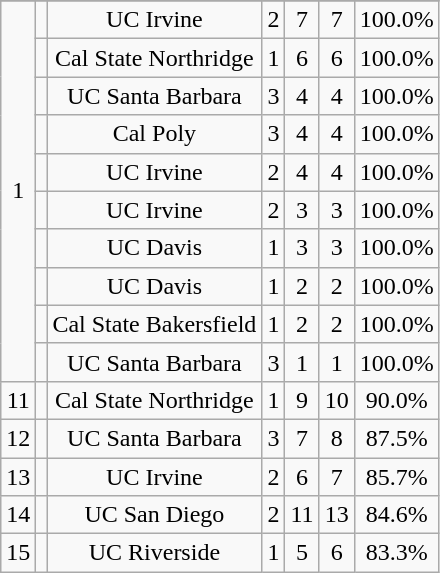<table class="wikitable sortable" style="text-align:center">
<tr>
</tr>
<tr>
<td rowspan="10">1</td>
<td></td>
<td>UC Irvine</td>
<td>2</td>
<td>7</td>
<td>7</td>
<td>100.0%</td>
</tr>
<tr>
<td></td>
<td>Cal State Northridge</td>
<td>1</td>
<td>6</td>
<td>6</td>
<td>100.0%</td>
</tr>
<tr>
<td></td>
<td>UC Santa Barbara</td>
<td>3</td>
<td>4</td>
<td>4</td>
<td>100.0%</td>
</tr>
<tr>
<td></td>
<td>Cal Poly</td>
<td>3</td>
<td>4</td>
<td>4</td>
<td>100.0%</td>
</tr>
<tr>
<td></td>
<td>UC Irvine</td>
<td>2</td>
<td>4</td>
<td>4</td>
<td>100.0%</td>
</tr>
<tr>
<td></td>
<td>UC Irvine</td>
<td>2</td>
<td>3</td>
<td>3</td>
<td>100.0%</td>
</tr>
<tr>
<td></td>
<td>UC Davis</td>
<td>1</td>
<td>3</td>
<td>3</td>
<td>100.0%</td>
</tr>
<tr>
<td></td>
<td>UC Davis</td>
<td>1</td>
<td>2</td>
<td>2</td>
<td>100.0%</td>
</tr>
<tr>
<td></td>
<td>Cal State Bakersfield</td>
<td>1</td>
<td>2</td>
<td>2</td>
<td>100.0%</td>
</tr>
<tr>
<td></td>
<td>UC Santa Barbara</td>
<td>3</td>
<td>1</td>
<td>1</td>
<td>100.0%</td>
</tr>
<tr>
<td>11</td>
<td></td>
<td>Cal State Northridge</td>
<td>1</td>
<td>9</td>
<td>10</td>
<td>90.0%</td>
</tr>
<tr>
<td>12</td>
<td></td>
<td>UC Santa Barbara</td>
<td>3</td>
<td>7</td>
<td>8</td>
<td>87.5%</td>
</tr>
<tr>
<td>13</td>
<td></td>
<td>UC Irvine</td>
<td>2</td>
<td>6</td>
<td>7</td>
<td>85.7%</td>
</tr>
<tr>
<td>14</td>
<td></td>
<td>UC San Diego</td>
<td>2</td>
<td>11</td>
<td>13</td>
<td>84.6%</td>
</tr>
<tr>
<td>15</td>
<td></td>
<td>UC Riverside</td>
<td>1</td>
<td>5</td>
<td>6</td>
<td>83.3%</td>
</tr>
</table>
